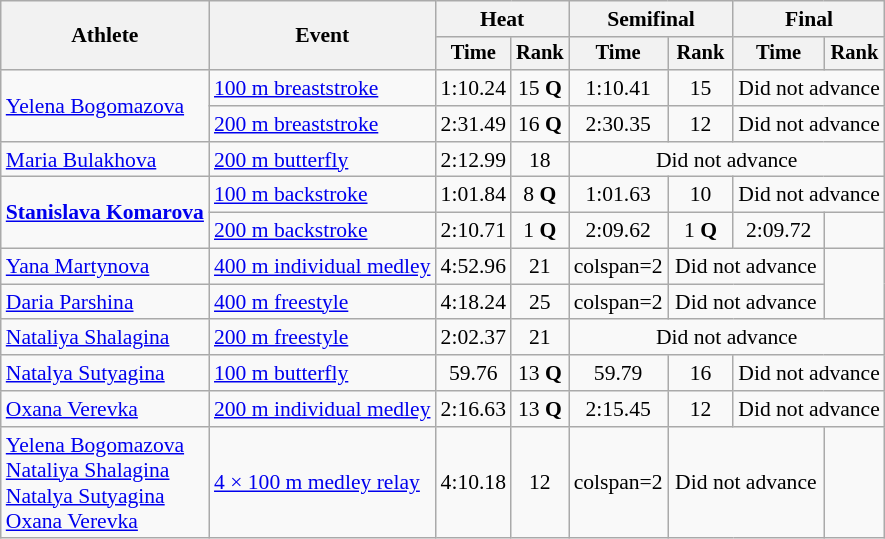<table class=wikitable style="font-size:90%">
<tr>
<th rowspan="2">Athlete</th>
<th rowspan="2">Event</th>
<th colspan="2">Heat</th>
<th colspan="2">Semifinal</th>
<th colspan="2">Final</th>
</tr>
<tr style="font-size:95%">
<th>Time</th>
<th>Rank</th>
<th>Time</th>
<th>Rank</th>
<th>Time</th>
<th>Rank</th>
</tr>
<tr align=center>
<td align=left rowspan=2><a href='#'>Yelena Bogomazova</a></td>
<td align=left><a href='#'>100 m breaststroke</a></td>
<td>1:10.24</td>
<td>15 <strong>Q</strong></td>
<td>1:10.41</td>
<td>15</td>
<td colspan=2>Did not advance</td>
</tr>
<tr align=center>
<td align=left><a href='#'>200 m breaststroke</a></td>
<td>2:31.49</td>
<td>16 <strong>Q</strong></td>
<td>2:30.35</td>
<td>12</td>
<td colspan=2>Did not advance</td>
</tr>
<tr align=center>
<td align=left><a href='#'>Maria Bulakhova</a></td>
<td align=left><a href='#'>200 m butterfly</a></td>
<td>2:12.99</td>
<td>18</td>
<td colspan=4>Did not advance</td>
</tr>
<tr align=center>
<td align=left rowspan=2><strong><a href='#'>Stanislava Komarova</a></strong></td>
<td align=left><a href='#'>100 m backstroke</a></td>
<td>1:01.84</td>
<td>8 <strong>Q</strong></td>
<td>1:01.63</td>
<td>10</td>
<td colspan=2>Did not advance</td>
</tr>
<tr align=center>
<td align=left><a href='#'>200 m backstroke</a></td>
<td>2:10.71</td>
<td>1 <strong>Q</strong></td>
<td>2:09.62</td>
<td>1 <strong>Q</strong></td>
<td>2:09.72</td>
<td></td>
</tr>
<tr align=center>
<td align=left><a href='#'>Yana Martynova</a></td>
<td align=left><a href='#'>400 m individual medley</a></td>
<td>4:52.96</td>
<td>21</td>
<td>colspan=2 </td>
<td colspan=2>Did not advance</td>
</tr>
<tr align=center>
<td align=left><a href='#'>Daria Parshina</a></td>
<td align=left><a href='#'>400 m freestyle</a></td>
<td>4:18.24</td>
<td>25</td>
<td>colspan=2 </td>
<td colspan=2>Did not advance</td>
</tr>
<tr align=center>
<td align=left><a href='#'>Nataliya Shalagina</a></td>
<td align=left><a href='#'>200 m freestyle</a></td>
<td>2:02.37</td>
<td>21</td>
<td colspan=4>Did not advance</td>
</tr>
<tr align=center>
<td align=left><a href='#'>Natalya Sutyagina</a></td>
<td align=left><a href='#'>100 m butterfly</a></td>
<td>59.76</td>
<td>13 <strong>Q</strong></td>
<td>59.79</td>
<td>16</td>
<td colspan=2>Did not advance</td>
</tr>
<tr align=center>
<td align=left><a href='#'>Oxana Verevka</a></td>
<td align=left><a href='#'>200 m individual medley</a></td>
<td>2:16.63</td>
<td>13 <strong>Q</strong></td>
<td>2:15.45</td>
<td>12</td>
<td colspan=2>Did not advance</td>
</tr>
<tr align=center>
<td align=left><a href='#'>Yelena Bogomazova</a><br><a href='#'>Nataliya Shalagina</a><br><a href='#'>Natalya Sutyagina</a><br><a href='#'>Oxana Verevka</a></td>
<td align=left><a href='#'>4 × 100 m medley relay</a></td>
<td>4:10.18</td>
<td>12</td>
<td>colspan=2 </td>
<td colspan=2>Did not advance</td>
</tr>
</table>
